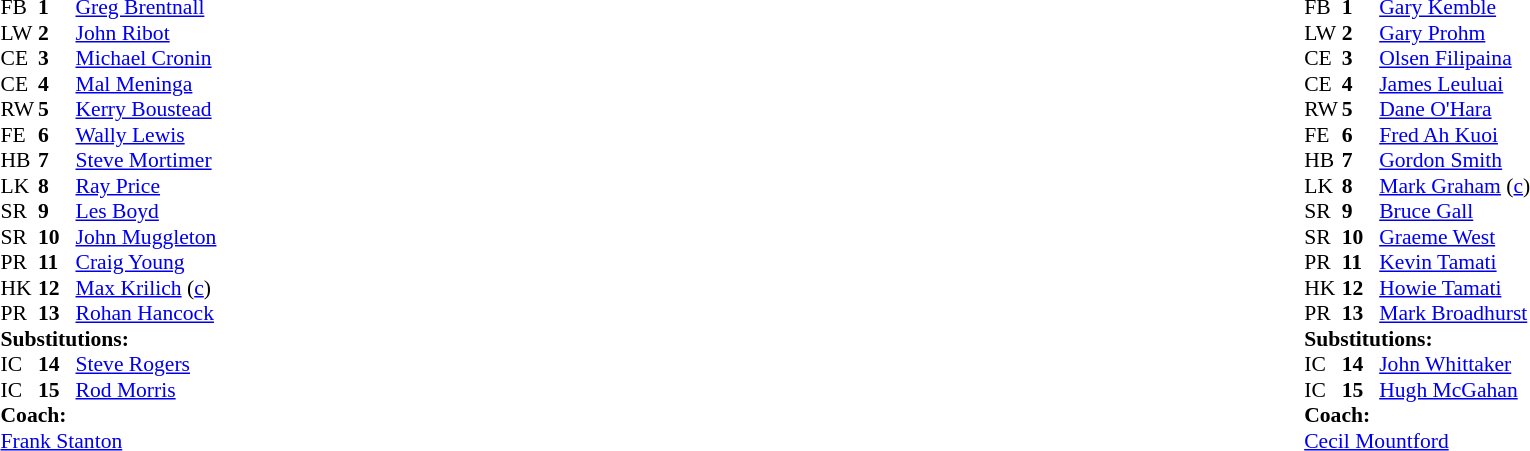<table width="100%">
<tr>
<td valign="top" width="50%"><br><table style="font-size: 90%" cellspacing="0" cellpadding="0">
<tr>
<th width="25"></th>
<th width="25"></th>
</tr>
<tr>
<td>FB</td>
<td><strong>1</strong></td>
<td><a href='#'>Greg Brentnall</a></td>
</tr>
<tr>
<td>LW</td>
<td><strong>2</strong></td>
<td><a href='#'>John Ribot</a></td>
</tr>
<tr>
<td>CE</td>
<td><strong>3</strong></td>
<td><a href='#'>Michael Cronin</a></td>
</tr>
<tr>
<td>CE</td>
<td><strong>4</strong></td>
<td><a href='#'>Mal Meninga</a></td>
</tr>
<tr>
<td>RW</td>
<td><strong>5</strong></td>
<td><a href='#'>Kerry Boustead</a></td>
</tr>
<tr>
<td>FE</td>
<td><strong>6</strong></td>
<td><a href='#'>Wally Lewis</a></td>
</tr>
<tr>
<td>HB</td>
<td><strong>7</strong></td>
<td><a href='#'>Steve Mortimer</a></td>
</tr>
<tr>
<td>LK</td>
<td><strong>8</strong></td>
<td><a href='#'>Ray Price</a></td>
</tr>
<tr>
<td>SR</td>
<td><strong>9</strong></td>
<td><a href='#'>Les Boyd</a></td>
</tr>
<tr>
<td>SR</td>
<td><strong>10</strong></td>
<td><a href='#'>John Muggleton</a></td>
</tr>
<tr>
<td>PR</td>
<td><strong>11</strong></td>
<td><a href='#'>Craig Young</a></td>
</tr>
<tr>
<td>HK</td>
<td><strong>12</strong></td>
<td><a href='#'>Max Krilich</a> (<a href='#'>c</a>)</td>
</tr>
<tr>
<td>PR</td>
<td><strong>13</strong></td>
<td><a href='#'>Rohan Hancock</a></td>
</tr>
<tr>
<td colspan=3><strong>Substitutions:</strong></td>
</tr>
<tr>
<td>IC</td>
<td><strong>14</strong></td>
<td><a href='#'>Steve Rogers</a></td>
</tr>
<tr>
<td>IC</td>
<td><strong>15</strong></td>
<td><a href='#'>Rod Morris</a></td>
</tr>
<tr>
<td colspan=3><strong>Coach:</strong></td>
</tr>
<tr>
<td colspan="4"> <a href='#'>Frank Stanton</a></td>
</tr>
</table>
</td>
<td valign="top" width="50%"><br><table style="font-size: 90%" cellspacing="0" cellpadding="0" align="center">
<tr>
<th width="25"></th>
<th width="25"></th>
</tr>
<tr>
<td>FB</td>
<td><strong>1</strong></td>
<td><a href='#'>Gary Kemble</a></td>
</tr>
<tr>
<td>LW</td>
<td><strong>2</strong></td>
<td><a href='#'>Gary Prohm</a></td>
</tr>
<tr>
<td>CE</td>
<td><strong>3</strong></td>
<td><a href='#'>Olsen Filipaina</a></td>
</tr>
<tr>
<td>CE</td>
<td><strong>4</strong></td>
<td><a href='#'>James Leuluai</a></td>
</tr>
<tr>
<td>RW</td>
<td><strong>5</strong></td>
<td><a href='#'>Dane O'Hara</a></td>
</tr>
<tr>
<td>FE</td>
<td><strong>6</strong></td>
<td><a href='#'>Fred Ah Kuoi</a></td>
</tr>
<tr>
<td>HB</td>
<td><strong>7</strong></td>
<td><a href='#'>Gordon Smith</a></td>
</tr>
<tr>
<td>LK</td>
<td><strong>8</strong></td>
<td><a href='#'>Mark Graham</a> (<a href='#'>c</a>)</td>
</tr>
<tr>
<td>SR</td>
<td><strong>9</strong></td>
<td><a href='#'>Bruce Gall</a></td>
</tr>
<tr>
<td>SR</td>
<td><strong>10</strong></td>
<td><a href='#'>Graeme West</a></td>
</tr>
<tr>
<td>PR</td>
<td><strong>11</strong></td>
<td><a href='#'>Kevin Tamati</a></td>
</tr>
<tr>
<td>HK</td>
<td><strong>12</strong></td>
<td><a href='#'>Howie Tamati</a></td>
</tr>
<tr>
<td>PR</td>
<td><strong>13</strong></td>
<td><a href='#'>Mark Broadhurst</a></td>
</tr>
<tr>
<td colspan=3><strong>Substitutions:</strong></td>
</tr>
<tr>
<td>IC</td>
<td><strong>14</strong></td>
<td><a href='#'>John Whittaker</a></td>
</tr>
<tr>
<td>IC</td>
<td><strong>15</strong></td>
<td><a href='#'>Hugh McGahan</a></td>
</tr>
<tr>
<td colspan=3><strong>Coach:</strong></td>
</tr>
<tr>
<td colspan="4"> <a href='#'>Cecil Mountford</a></td>
</tr>
</table>
</td>
</tr>
</table>
